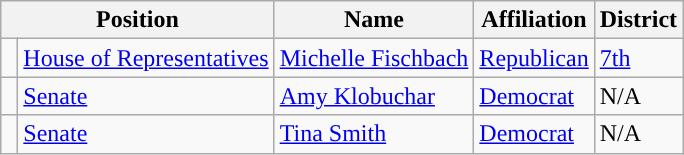<table class="wikitable">
<tr>
<th colspan="2">Position</th>
<th>Name</th>
<th>Affiliation</th>
<th>District</th>
</tr>
<tr>
<td style="background-color:"> </td>
<td><a href='#'>House of Representatives</a></td>
<td><a href='#'>Michelle Fischbach</a></td>
<td><a href='#'>Republican</a></td>
<td><a href='#'>7th</a></td>
</tr>
<tr>
<td style="background-color:"> </td>
<td><a href='#'>Senate</a></td>
<td><a href='#'>Amy Klobuchar</a></td>
<td><a href='#'>Democrat</a></td>
<td>N/A</td>
</tr>
<tr>
<td style="background-color:"> </td>
<td><a href='#'>Senate</a></td>
<td><a href='#'>Tina Smith</a></td>
<td><a href='#'>Democrat</a></td>
<td>N/A</td>
</tr>
</table>
